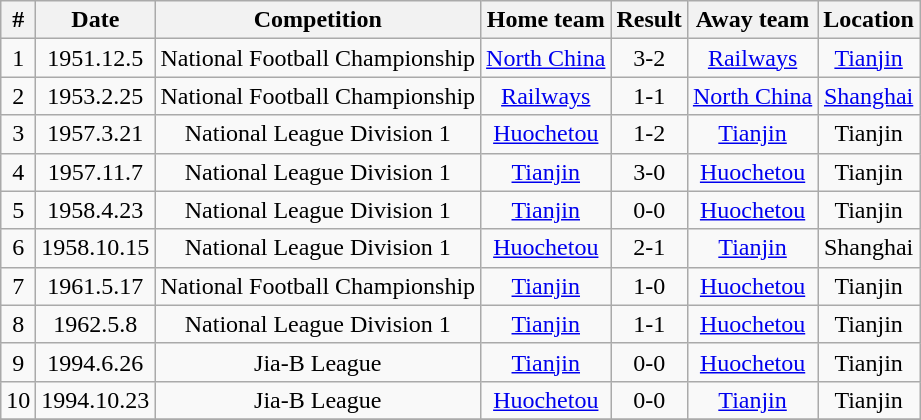<table class="wikitable" style="text-align:center">
<tr>
<th>#</th>
<th>Date</th>
<th>Competition</th>
<th>Home team</th>
<th>Result</th>
<th>Away team</th>
<th>Location</th>
</tr>
<tr>
<td>1</td>
<td>1951.12.5</td>
<td>National Football Championship</td>
<td><a href='#'>North China</a></td>
<td>3-2</td>
<td><a href='#'>Railways</a></td>
<td><a href='#'>Tianjin</a></td>
</tr>
<tr>
<td>2</td>
<td>1953.2.25</td>
<td>National Football Championship</td>
<td><a href='#'>Railways</a></td>
<td>1-1</td>
<td><a href='#'>North China</a></td>
<td><a href='#'>Shanghai</a></td>
</tr>
<tr>
<td>3</td>
<td>1957.3.21</td>
<td>National League Division 1</td>
<td><a href='#'>Huochetou</a></td>
<td>1-2</td>
<td><a href='#'>Tianjin</a></td>
<td>Tianjin</td>
</tr>
<tr>
<td>4</td>
<td>1957.11.7</td>
<td>National League Division 1</td>
<td><a href='#'>Tianjin</a></td>
<td>3-0</td>
<td><a href='#'>Huochetou</a></td>
<td>Tianjin</td>
</tr>
<tr>
<td>5</td>
<td>1958.4.23</td>
<td>National League Division 1</td>
<td><a href='#'>Tianjin</a></td>
<td>0-0</td>
<td><a href='#'>Huochetou</a></td>
<td>Tianjin</td>
</tr>
<tr>
<td>6</td>
<td>1958.10.15</td>
<td>National League Division 1</td>
<td><a href='#'>Huochetou</a></td>
<td>2-1</td>
<td><a href='#'>Tianjin</a></td>
<td>Shanghai</td>
</tr>
<tr>
<td>7</td>
<td>1961.5.17</td>
<td>National Football Championship</td>
<td><a href='#'>Tianjin</a></td>
<td>1-0</td>
<td><a href='#'>Huochetou</a></td>
<td>Tianjin</td>
</tr>
<tr>
<td>8</td>
<td>1962.5.8</td>
<td>National League Division 1</td>
<td><a href='#'>Tianjin</a></td>
<td>1-1</td>
<td><a href='#'>Huochetou</a></td>
<td>Tianjin</td>
</tr>
<tr>
<td>9</td>
<td>1994.6.26</td>
<td>Jia-B League</td>
<td><a href='#'>Tianjin</a></td>
<td>0-0</td>
<td><a href='#'>Huochetou</a></td>
<td>Tianjin</td>
</tr>
<tr>
<td>10</td>
<td>1994.10.23</td>
<td>Jia-B League</td>
<td><a href='#'>Huochetou</a></td>
<td>0-0</td>
<td><a href='#'>Tianjin</a></td>
<td>Tianjin</td>
</tr>
<tr>
</tr>
</table>
